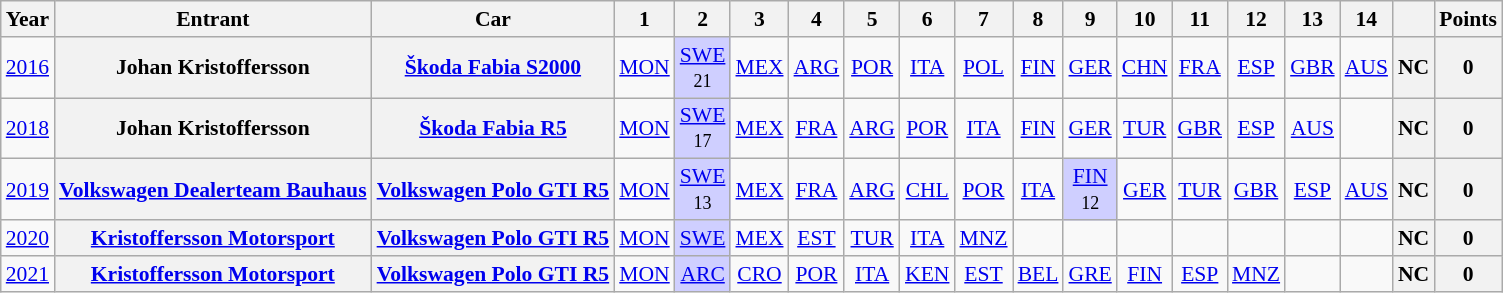<table class="wikitable" border="1" style="text-align:center; font-size:90%;">
<tr>
<th>Year</th>
<th>Entrant</th>
<th>Car</th>
<th>1</th>
<th>2</th>
<th>3</th>
<th>4</th>
<th>5</th>
<th>6</th>
<th>7</th>
<th>8</th>
<th>9</th>
<th>10</th>
<th>11</th>
<th>12</th>
<th>13</th>
<th>14</th>
<th></th>
<th>Points</th>
</tr>
<tr>
<td><a href='#'>2016</a></td>
<th>Johan Kristoffersson</th>
<th><a href='#'>Škoda Fabia S2000</a></th>
<td><a href='#'>MON</a></td>
<td style="background:#CFCFFF;"><a href='#'>SWE</a><br><small>21</small></td>
<td><a href='#'>MEX</a></td>
<td><a href='#'>ARG</a></td>
<td><a href='#'>POR</a></td>
<td><a href='#'>ITA</a></td>
<td><a href='#'>POL</a></td>
<td><a href='#'>FIN</a></td>
<td><a href='#'>GER</a></td>
<td><a href='#'>CHN</a></td>
<td><a href='#'>FRA</a></td>
<td><a href='#'>ESP</a></td>
<td><a href='#'>GBR</a></td>
<td><a href='#'>AUS</a></td>
<th>NC</th>
<th>0</th>
</tr>
<tr>
<td><a href='#'>2018</a></td>
<th>Johan Kristoffersson</th>
<th><a href='#'>Škoda Fabia R5</a></th>
<td><a href='#'>MON</a></td>
<td style="background:#CFCFFF;"><a href='#'>SWE</a><br><small>17</small></td>
<td><a href='#'>MEX</a></td>
<td><a href='#'>FRA</a></td>
<td><a href='#'>ARG</a></td>
<td><a href='#'>POR</a></td>
<td><a href='#'>ITA</a></td>
<td><a href='#'>FIN</a></td>
<td><a href='#'>GER</a></td>
<td><a href='#'>TUR</a></td>
<td><a href='#'>GBR</a></td>
<td><a href='#'>ESP</a></td>
<td><a href='#'>AUS</a></td>
<td></td>
<th>NC</th>
<th>0</th>
</tr>
<tr>
<td><a href='#'>2019</a></td>
<th><a href='#'>Volkswagen Dealerteam Bauhaus</a></th>
<th><a href='#'>Volkswagen Polo GTI R5</a></th>
<td><a href='#'>MON</a></td>
<td style="background:#CFCFFF;"><a href='#'>SWE</a><br><small>13</small></td>
<td><a href='#'>MEX</a></td>
<td><a href='#'>FRA</a></td>
<td><a href='#'>ARG</a></td>
<td><a href='#'>CHL</a></td>
<td><a href='#'>POR</a></td>
<td><a href='#'>ITA</a></td>
<td style="background:#CFCFFF;"><a href='#'>FIN</a><br><small>12</small></td>
<td><a href='#'>GER</a></td>
<td><a href='#'>TUR</a></td>
<td><a href='#'>GBR</a></td>
<td><a href='#'>ESP</a></td>
<td><a href='#'>AUS</a><br></td>
<th>NC</th>
<th>0</th>
</tr>
<tr>
<td><a href='#'>2020</a></td>
<th><a href='#'>Kristoffersson Motorsport</a></th>
<th><a href='#'>Volkswagen Polo GTI R5</a></th>
<td><a href='#'>MON</a></td>
<td style="background:#CFCFFF;"><a href='#'>SWE</a><br></td>
<td><a href='#'>MEX</a></td>
<td><a href='#'>EST</a></td>
<td><a href='#'>TUR</a></td>
<td><a href='#'>ITA</a></td>
<td><a href='#'>MNZ</a></td>
<td></td>
<td></td>
<td></td>
<td></td>
<td></td>
<td></td>
<td></td>
<th>NC</th>
<th>0</th>
</tr>
<tr>
<td><a href='#'>2021</a></td>
<th><a href='#'>Kristoffersson Motorsport</a></th>
<th><a href='#'>Volkswagen Polo GTI R5</a></th>
<td><a href='#'>MON</a></td>
<td style="background:#CFCFFF;"><a href='#'>ARC</a><br></td>
<td><a href='#'>CRO</a></td>
<td><a href='#'>POR</a></td>
<td><a href='#'>ITA</a></td>
<td><a href='#'>KEN</a></td>
<td><a href='#'>EST</a></td>
<td><a href='#'>BEL</a></td>
<td><a href='#'>GRE</a></td>
<td><a href='#'>FIN</a></td>
<td><a href='#'>ESP</a></td>
<td><a href='#'>MNZ</a></td>
<td></td>
<td></td>
<th>NC</th>
<th>0</th>
</tr>
</table>
